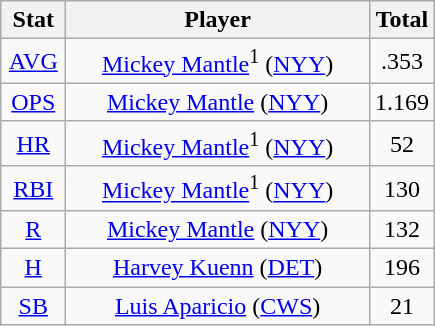<table class="wikitable" style="text-align:center;">
<tr>
<th style="width:15%;">Stat</th>
<th>Player</th>
<th style="width:15%;">Total</th>
</tr>
<tr>
<td><a href='#'>AVG</a></td>
<td><a href='#'>Mickey Mantle</a><sup>1</sup> (<a href='#'>NYY</a>)</td>
<td>.353</td>
</tr>
<tr>
<td><a href='#'>OPS</a></td>
<td><a href='#'>Mickey Mantle</a> (<a href='#'>NYY</a>)</td>
<td>1.169</td>
</tr>
<tr>
<td><a href='#'>HR</a></td>
<td><a href='#'>Mickey Mantle</a><sup>1</sup> (<a href='#'>NYY</a>)</td>
<td>52</td>
</tr>
<tr>
<td><a href='#'>RBI</a></td>
<td><a href='#'>Mickey Mantle</a><sup>1</sup> (<a href='#'>NYY</a>)</td>
<td>130</td>
</tr>
<tr>
<td><a href='#'>R</a></td>
<td><a href='#'>Mickey Mantle</a> (<a href='#'>NYY</a>)</td>
<td>132</td>
</tr>
<tr>
<td><a href='#'>H</a></td>
<td><a href='#'>Harvey Kuenn</a> (<a href='#'>DET</a>)</td>
<td>196</td>
</tr>
<tr>
<td><a href='#'>SB</a></td>
<td><a href='#'>Luis Aparicio</a> (<a href='#'>CWS</a>)</td>
<td>21</td>
</tr>
</table>
